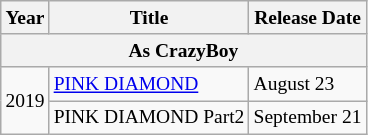<table class="wikitable" style="font-size:small">
<tr>
<th>Year</th>
<th>Title</th>
<th>Release Date</th>
</tr>
<tr>
<th colspan="3">As CrazyBoy</th>
</tr>
<tr>
<td rowspan="2">2019</td>
<td><a href='#'>PINK DIAMOND</a></td>
<td>August 23</td>
</tr>
<tr>
<td>PINK DIAMOND Part2</td>
<td>September 21</td>
</tr>
</table>
